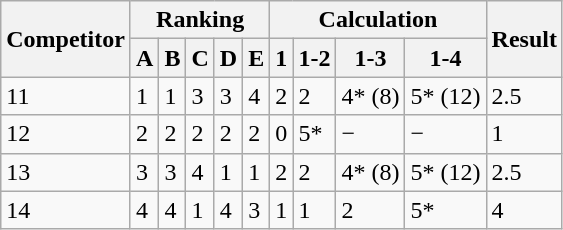<table class="wikitable">
<tr>
<th rowspan="2">Competitor</th>
<th colspan="5">Ranking</th>
<th colspan="4">Calculation</th>
<th rowspan="2">Result</th>
</tr>
<tr>
<th>A</th>
<th>B</th>
<th>C</th>
<th>D</th>
<th>E</th>
<th>1</th>
<th>1-2</th>
<th>1-3</th>
<th>1-4</th>
</tr>
<tr>
<td>11</td>
<td>1</td>
<td>1</td>
<td>3</td>
<td>3</td>
<td>4</td>
<td>2</td>
<td>2</td>
<td>4* (8)</td>
<td>5* (12)</td>
<td>2.5</td>
</tr>
<tr>
<td>12</td>
<td>2</td>
<td>2</td>
<td>2</td>
<td>2</td>
<td>2</td>
<td>0</td>
<td>5*</td>
<td>−</td>
<td>−</td>
<td>1</td>
</tr>
<tr>
<td>13</td>
<td>3</td>
<td>3</td>
<td>4</td>
<td>1</td>
<td>1</td>
<td>2</td>
<td>2</td>
<td>4* (8)</td>
<td>5* (12)</td>
<td>2.5</td>
</tr>
<tr>
<td>14</td>
<td>4</td>
<td>4</td>
<td>1</td>
<td>4</td>
<td>3</td>
<td>1</td>
<td>1</td>
<td>2</td>
<td>5*</td>
<td>4</td>
</tr>
</table>
